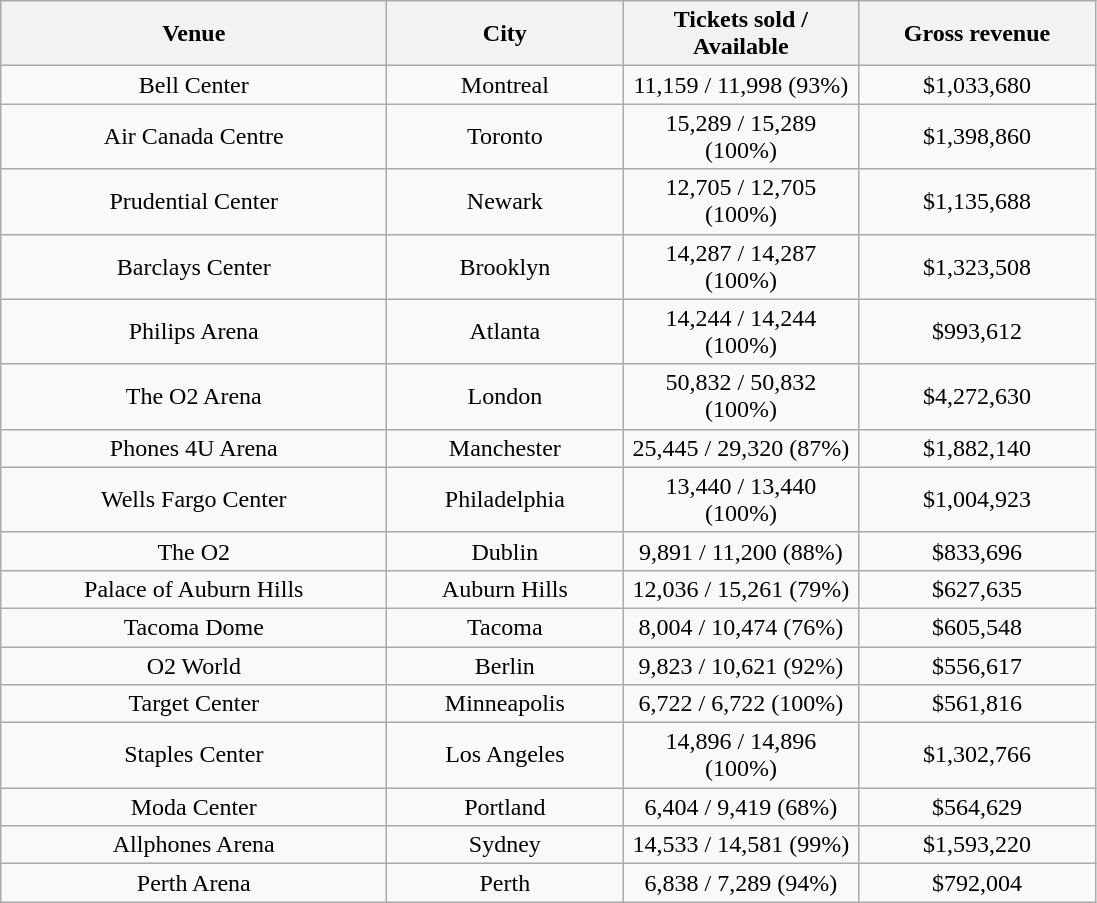<table class="wikitable" style="text-align:center">
<tr>
<th style="width:250px;">Venue</th>
<th style="width:150px;">City</th>
<th style="width:150px;">Tickets sold / Available</th>
<th style="width:150px;">Gross revenue</th>
</tr>
<tr>
<td>Bell Center</td>
<td>Montreal</td>
<td>11,159 / 11,998 (93%)</td>
<td>$1,033,680</td>
</tr>
<tr>
<td>Air Canada Centre</td>
<td>Toronto</td>
<td>15,289 / 15,289 (100%)</td>
<td>$1,398,860</td>
</tr>
<tr>
<td>Prudential Center</td>
<td>Newark</td>
<td>12,705 / 12,705 (100%)</td>
<td>$1,135,688</td>
</tr>
<tr>
<td>Barclays Center</td>
<td>Brooklyn</td>
<td>14,287 / 14,287 (100%)</td>
<td>$1,323,508</td>
</tr>
<tr>
<td>Philips Arena</td>
<td>Atlanta</td>
<td>14,244 / 14,244 (100%)</td>
<td>$993,612</td>
</tr>
<tr>
<td>The O2 Arena</td>
<td>London</td>
<td>50,832 / 50,832 (100%)</td>
<td>$4,272,630</td>
</tr>
<tr>
<td>Phones 4U Arena</td>
<td>Manchester</td>
<td>25,445 / 29,320 (87%)</td>
<td>$1,882,140</td>
</tr>
<tr>
<td>Wells Fargo Center</td>
<td>Philadelphia</td>
<td>13,440 / 13,440 (100%)</td>
<td>$1,004,923</td>
</tr>
<tr>
<td>The O2</td>
<td>Dublin</td>
<td>9,891 / 11,200 (88%)</td>
<td>$833,696</td>
</tr>
<tr>
<td>Palace of Auburn Hills</td>
<td>Auburn Hills</td>
<td>12,036 / 15,261 (79%)</td>
<td>$627,635</td>
</tr>
<tr>
<td>Tacoma Dome</td>
<td>Tacoma</td>
<td>8,004 / 10,474 (76%)</td>
<td>$605,548</td>
</tr>
<tr>
<td>O2 World</td>
<td>Berlin</td>
<td>9,823 / 10,621 (92%)</td>
<td>$556,617</td>
</tr>
<tr>
<td>Target Center</td>
<td>Minneapolis</td>
<td>6,722 / 6,722 (100%)</td>
<td>$561,816</td>
</tr>
<tr>
<td>Staples Center</td>
<td>Los Angeles</td>
<td>14,896 / 14,896 (100%)</td>
<td>$1,302,766</td>
</tr>
<tr>
<td>Moda Center</td>
<td>Portland</td>
<td>6,404 / 9,419 (68%)</td>
<td>$564,629</td>
</tr>
<tr>
<td>Allphones Arena</td>
<td>Sydney</td>
<td>14,533 / 14,581 (99%)</td>
<td>$1,593,220</td>
</tr>
<tr>
<td>Perth Arena</td>
<td>Perth</td>
<td>6,838 / 7,289 (94%)</td>
<td>$792,004</td>
</tr>
</table>
